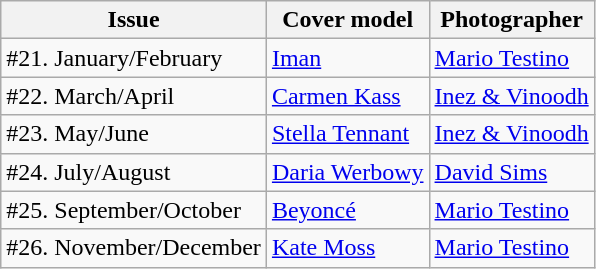<table class="sortable wikitable">
<tr>
<th>Issue</th>
<th>Cover model</th>
<th>Photographer</th>
</tr>
<tr>
<td>#21. January/February</td>
<td><a href='#'>Iman</a></td>
<td><a href='#'>Mario Testino</a></td>
</tr>
<tr>
<td>#22. March/April</td>
<td><a href='#'>Carmen Kass</a></td>
<td><a href='#'>Inez & Vinoodh</a></td>
</tr>
<tr>
<td>#23. May/June</td>
<td><a href='#'>Stella Tennant</a></td>
<td><a href='#'>Inez & Vinoodh</a></td>
</tr>
<tr>
<td>#24. July/August</td>
<td><a href='#'>Daria Werbowy</a></td>
<td><a href='#'>David Sims</a></td>
</tr>
<tr>
<td>#25. September/October</td>
<td><a href='#'>Beyoncé</a></td>
<td><a href='#'>Mario Testino</a></td>
</tr>
<tr>
<td>#26. November/December</td>
<td><a href='#'>Kate Moss</a></td>
<td><a href='#'>Mario Testino</a></td>
</tr>
</table>
